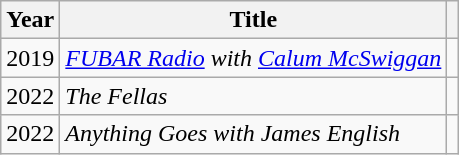<table class="wikitable plainrowheaders sortable">
<tr>
<th>Year</th>
<th>Title</th>
<th class="unsortable"></th>
</tr>
<tr>
<td>2019</td>
<td><em><a href='#'>FUBAR Radio</a> with <a href='#'>Calum McSwiggan</a></em></td>
<td align="center"></td>
</tr>
<tr>
<td>2022</td>
<td><em>The Fellas</em></td>
<td align="center"></td>
</tr>
<tr>
<td>2022</td>
<td><em>Anything Goes with James English</em></td>
<td align="center"></td>
</tr>
</table>
